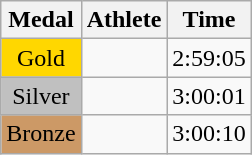<table class="wikitable">
<tr>
<th>Medal</th>
<th>Athlete</th>
<th>Time</th>
</tr>
<tr>
<td style="text-align:center;background-color:gold;">Gold</td>
<td></td>
<td>2:59:05</td>
</tr>
<tr>
<td style="text-align:center;background-color:silver;">Silver</td>
<td></td>
<td>3:00:01</td>
</tr>
<tr>
<td style="text-align:center;background-color:#CC9966;">Bronze</td>
<td></td>
<td>3:00:10</td>
</tr>
</table>
